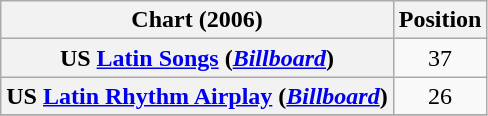<table class="wikitable plainrowheaders" style="text-align:center;">
<tr>
<th scope="col">Chart (2006)</th>
<th scope="col">Position</th>
</tr>
<tr>
<th scope="row">US <a href='#'>Latin Songs</a> (<em><a href='#'>Billboard</a></em>)</th>
<td style="text-align:center;">37</td>
</tr>
<tr>
<th scope="row">US <a href='#'>Latin Rhythm Airplay</a> (<em><a href='#'>Billboard</a></em>)</th>
<td style="text-align:center;">26</td>
</tr>
<tr>
</tr>
</table>
